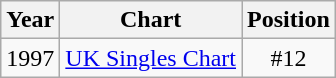<table class="wikitable">
<tr>
<th align="left">Year</th>
<th align="left">Chart</th>
<th align="left">Position</th>
</tr>
<tr>
<td align="left">1997</td>
<td align="left"><a href='#'>UK Singles Chart</a></td>
<td style="text-align:center;">#12</td>
</tr>
</table>
